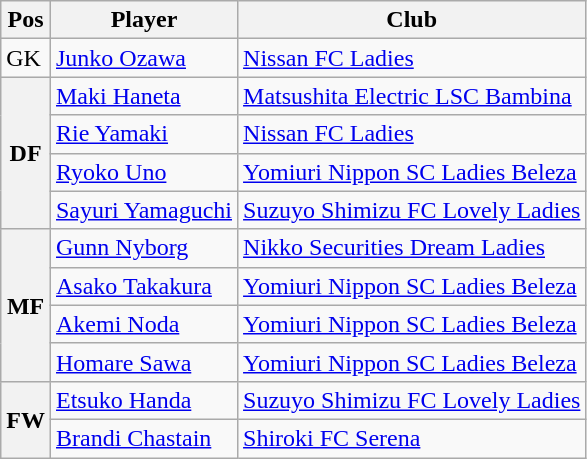<table class="wikitable">
<tr>
<th>Pos</th>
<th>Player</th>
<th>Club</th>
</tr>
<tr>
<td>GK</td>
<td> <a href='#'>Junko Ozawa</a></td>
<td><a href='#'>Nissan FC Ladies</a></td>
</tr>
<tr>
<th rowspan=4>DF</th>
<td> <a href='#'>Maki Haneta</a></td>
<td><a href='#'>Matsushita Electric LSC Bambina</a></td>
</tr>
<tr>
<td> <a href='#'>Rie Yamaki</a></td>
<td><a href='#'>Nissan FC Ladies</a></td>
</tr>
<tr>
<td> <a href='#'>Ryoko Uno</a></td>
<td><a href='#'>Yomiuri Nippon SC Ladies Beleza</a></td>
</tr>
<tr>
<td> <a href='#'>Sayuri Yamaguchi</a></td>
<td><a href='#'>Suzuyo Shimizu FC Lovely Ladies</a></td>
</tr>
<tr>
<th rowspan=4>MF</th>
<td> <a href='#'>Gunn Nyborg</a></td>
<td><a href='#'>Nikko Securities Dream Ladies</a></td>
</tr>
<tr>
<td> <a href='#'>Asako Takakura</a></td>
<td><a href='#'>Yomiuri Nippon SC Ladies Beleza</a></td>
</tr>
<tr>
<td> <a href='#'>Akemi Noda</a></td>
<td><a href='#'>Yomiuri Nippon SC Ladies Beleza</a></td>
</tr>
<tr>
<td> <a href='#'>Homare Sawa</a></td>
<td><a href='#'>Yomiuri Nippon SC Ladies Beleza</a></td>
</tr>
<tr>
<th rowspan=2>FW</th>
<td> <a href='#'>Etsuko Handa</a></td>
<td><a href='#'>Suzuyo Shimizu FC Lovely Ladies</a></td>
</tr>
<tr>
<td> <a href='#'>Brandi Chastain</a></td>
<td><a href='#'>Shiroki FC Serena</a></td>
</tr>
</table>
